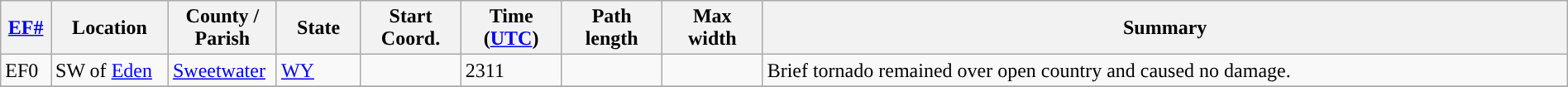<table class="wikitable sortable" style="width:100%;">
<tr>
<th scope="col" width="3%" align="center"><a href='#'>EF#</a></th>
<th scope="col" width="7%" align="center" class="unsortable">Location</th>
<th scope="col" width="6%" align="center" class="unsortable">County / Parish</th>
<th scope="col" width="5%" align="center">State</th>
<th scope="col" width="6%" align="center">Start Coord.</th>
<th scope="col" width="6%" align="center">Time (<a href='#'>UTC</a>)</th>
<th scope="col" width="6%" align="center">Path length</th>
<th scope="col" width="6%" align="center">Max width</th>
<th scope="col" width="48%" class="unsortable" align="center">Summary</th>
</tr>
<tr>
<td>EF0</td>
<td>SW of <a href='#'>Eden</a></td>
<td><a href='#'>Sweetwater</a></td>
<td><a href='#'>WY</a></td>
<td></td>
<td>2311</td>
<td></td>
<td></td>
<td>Brief tornado remained over open country and caused no damage.</td>
</tr>
<tr>
</tr>
</table>
